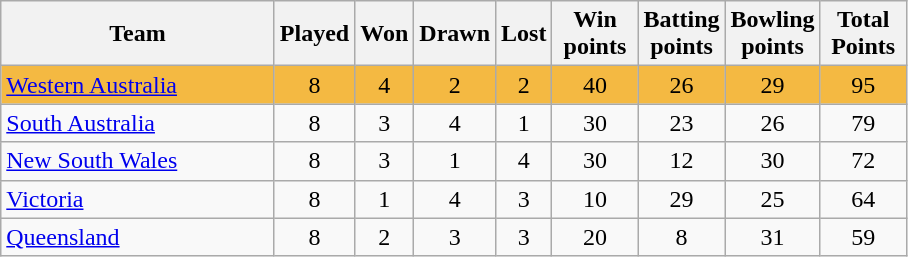<table class="wikitable" style="text-align:center;">
<tr>
<th width=175>Team</th>
<th style="width:30px;" abbr="Played">Played</th>
<th style="width:30px;" abbr="Won">Won</th>
<th style="width:30px;" abbr="Drawn">Drawn</th>
<th style="width:30px;" abbr="Lost">Lost</th>
<th style="width:50px;" abbr="Win Pts">Win points</th>
<th style="width:50px;" abbr="Ba Pts">Batting points</th>
<th style="width:50px;" abbr="Bo Pts">Bowling points</th>
<th style="width:50px;" abbr="Points">Total Points</th>
</tr>
<tr style="background:#f4b942;">
<td style="text-align:left;"><a href='#'>Western Australia</a></td>
<td>8</td>
<td>4</td>
<td>2</td>
<td>2</td>
<td>40</td>
<td>26</td>
<td>29</td>
<td>95</td>
</tr>
<tr>
<td style="text-align:left;"><a href='#'>South Australia</a></td>
<td>8</td>
<td>3</td>
<td>4</td>
<td>1</td>
<td>30</td>
<td>23</td>
<td>26</td>
<td>79</td>
</tr>
<tr>
<td style="text-align:left;"><a href='#'>New South Wales</a></td>
<td>8</td>
<td>3</td>
<td>1</td>
<td>4</td>
<td>30</td>
<td>12</td>
<td>30</td>
<td>72</td>
</tr>
<tr>
<td style="text-align:left;"><a href='#'>Victoria</a></td>
<td>8</td>
<td>1</td>
<td>4</td>
<td>3</td>
<td>10</td>
<td>29</td>
<td>25</td>
<td>64</td>
</tr>
<tr>
<td style="text-align:left;"><a href='#'>Queensland</a></td>
<td>8</td>
<td>2</td>
<td>3</td>
<td>3</td>
<td>20</td>
<td>8</td>
<td>31</td>
<td>59</td>
</tr>
</table>
